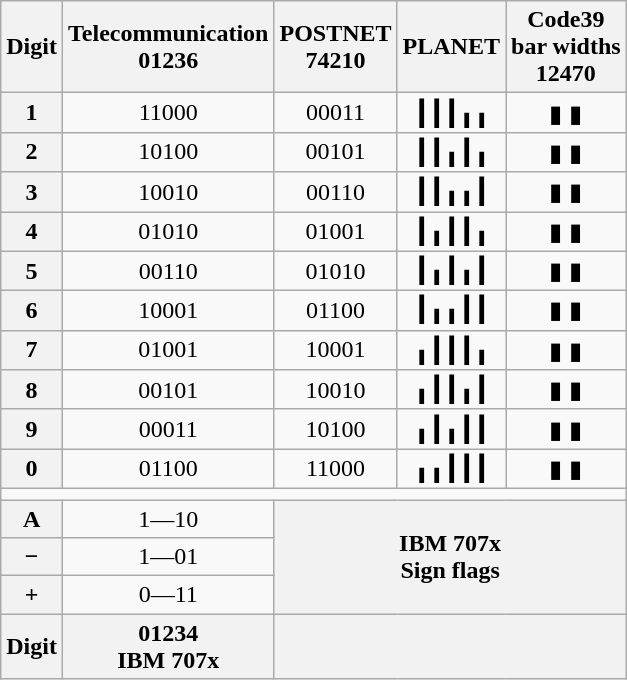<table class="wikitable" style="text-align: center;">
<tr>
<th>Digit</th>
<th>Telecommunication <br> 01236</th>
<th>POSTNET <br><div>74210</div></th>
<th>PLANET</th>
<th>Code39 <br> bar widths <br> 12470</th>
</tr>
<tr>
<th>1</th>
<td>11000</td>
<td>00011 </td>
<td><strong>┃┃┃╻╻</strong></td>
<td>▮    ▮</td>
</tr>
<tr>
<th>2</th>
<td>10100</td>
<td>00101 </td>
<td><strong>┃┃╻┃╻</strong></td>
<td> ▮   ▮</td>
</tr>
<tr>
<th>3</th>
<td>10010</td>
<td>00110 </td>
<td><strong>┃┃╻╻┃</strong></td>
<td>▮ ▮   </td>
</tr>
<tr>
<th>4</th>
<td>01010</td>
<td>01001 </td>
<td><strong>┃╻┃┃╻</strong></td>
<td>  ▮  ▮</td>
</tr>
<tr>
<th>5</th>
<td>00110</td>
<td>01010 </td>
<td><strong>┃╻┃╻┃</strong></td>
<td>▮  ▮  </td>
</tr>
<tr>
<th>6</th>
<td>10001</td>
<td>01100 </td>
<td><strong>┃╻╻┃┃</strong></td>
<td> ▮ ▮  </td>
</tr>
<tr>
<th>7</th>
<td>01001</td>
<td>10001 </td>
<td><strong>╻┃┃┃╻</strong></td>
<td>   ▮ ▮</td>
</tr>
<tr>
<th>8</th>
<td>00101</td>
<td>10010 </td>
<td><strong>╻┃┃╻┃</strong></td>
<td>▮   ▮ </td>
</tr>
<tr>
<th>9</th>
<td>00011</td>
<td>10100 </td>
<td><strong>╻┃╻┃┃</strong></td>
<td> ▮  ▮ </td>
</tr>
<tr>
<th>0</th>
<td>01100</td>
<td>11000 </td>
<td><strong>╻╻┃┃┃</strong></td>
<td>  ▮ ▮ </td>
</tr>
<tr>
<td colspan=5></td>
</tr>
<tr>
<th>A</th>
<td>1––10</td>
<th rowspan=3 colspan=3>IBM 707x<br>Sign flags</th>
</tr>
<tr>
<th>−</th>
<td>1––01</td>
</tr>
<tr>
<th>+</th>
<td>0––11</td>
</tr>
<tr>
<th>Digit</th>
<th>01234 <br> IBM 707x</th>
<th colspan=3></th>
</tr>
</table>
